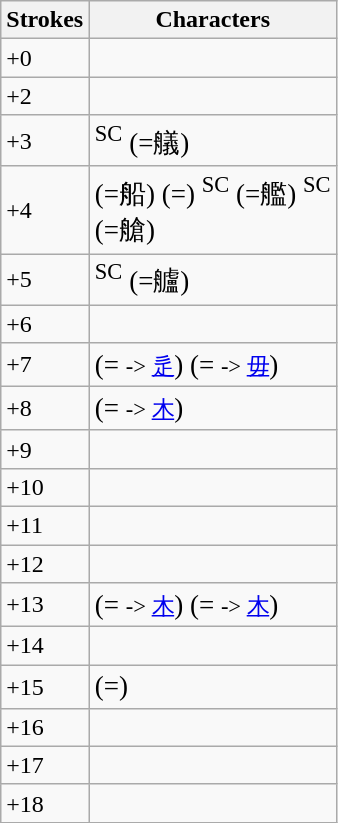<table class="wikitable">
<tr>
<th>Strokes</th>
<th>Characters</th>
</tr>
<tr>
<td>+0</td>
<td style="font-size: large;"></td>
</tr>
<tr>
<td>+2</td>
<td style="font-size: large;"> </td>
</tr>
<tr>
<td>+3</td>
<td style="font-size: large;">  <sup>SC</sup> (=艤)    </td>
</tr>
<tr>
<td>+4</td>
<td style="font-size: large;">     (=船)      (=)  <sup>SC</sup> (=艦) <sup>SC</sup><br>(=艙)  </td>
</tr>
<tr>
<td>+5</td>
<td style="font-size: large;">         <sup>SC</sup> (=艫)    </td>
</tr>
<tr>
<td>+6</td>
<td style="font-size: large;">        </td>
</tr>
<tr>
<td>+7</td>
<td style="font-size: large;">  (= <small>-> <a href='#'>辵</a></small>)        (= <small>-> <a href='#'>毋</a></small>)   </td>
</tr>
<tr>
<td>+8</td>
<td style="font-size: large;">      (= <small>-> <a href='#'>木</a></small>)      </td>
</tr>
<tr>
<td>+9</td>
<td style="font-size: large;">         </td>
</tr>
<tr>
<td>+10</td>
<td style="font-size: large;">       </td>
</tr>
<tr>
<td>+11</td>
<td style="font-size: large;">          </td>
</tr>
<tr>
<td>+12</td>
<td style="font-size: large;">     </td>
</tr>
<tr>
<td>+13</td>
<td style="font-size: large;">  (= <small>-> <a href='#'>木</a></small>)  (= <small>-> <a href='#'>木</a></small>)  </td>
</tr>
<tr>
<td>+14</td>
<td style="font-size: large;">    </td>
</tr>
<tr>
<td>+15</td>
<td style="font-size: large;"> (=)</td>
</tr>
<tr>
<td>+16</td>
<td style="font-size: large;"></td>
</tr>
<tr>
<td>+17</td>
<td style="font-size: large;"></td>
</tr>
<tr>
<td>+18</td>
<td style="font-size: large;"></td>
</tr>
</table>
